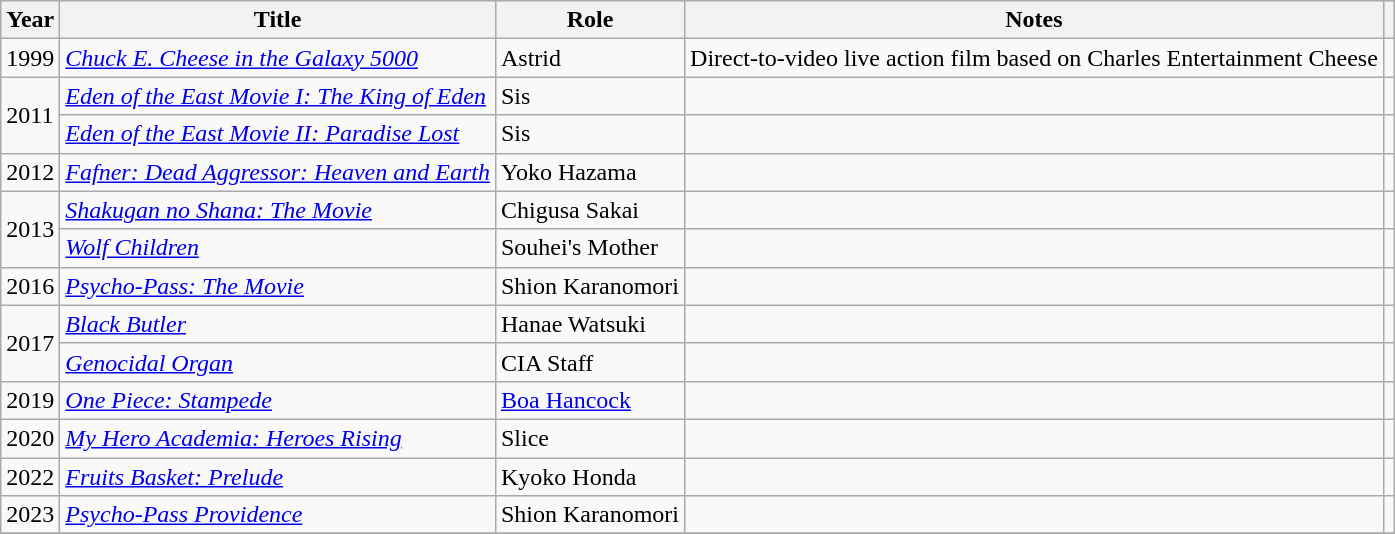<table class="wikitable sortable plainrowheaders">
<tr>
<th>Year</th>
<th>Title</th>
<th>Role</th>
<th class="unsortable">Notes</th>
<th class="unsortable"></th>
</tr>
<tr>
<td>1999</td>
<td><em><a href='#'>Chuck E. Cheese in the Galaxy 5000</a></em></td>
<td>Astrid</td>
<td>Direct-to-video live action film based on Charles Entertainment Cheese</td>
<td></td>
</tr>
<tr>
<td rowspan="2">2011</td>
<td><em><a href='#'>Eden of the East Movie I: The King of Eden</a></em></td>
<td>Sis</td>
<td></td>
<td></td>
</tr>
<tr>
<td><em><a href='#'>Eden of the East Movie II: Paradise Lost</a></em></td>
<td>Sis</td>
<td></td>
<td></td>
</tr>
<tr>
<td>2012</td>
<td><em><a href='#'>Fafner: Dead Aggressor: Heaven and Earth</a></em></td>
<td>Yoko Hazama</td>
<td></td>
<td></td>
</tr>
<tr>
<td rowspan="2">2013</td>
<td><em><a href='#'>Shakugan no Shana: The Movie</a></em></td>
<td>Chigusa Sakai</td>
<td></td>
<td></td>
</tr>
<tr>
<td><em><a href='#'>Wolf Children</a></em></td>
<td>Souhei's Mother</td>
<td></td>
<td></td>
</tr>
<tr>
<td>2016</td>
<td><em><a href='#'>Psycho-Pass: The Movie</a></em></td>
<td>Shion Karanomori</td>
<td></td>
<td></td>
</tr>
<tr>
<td rowspan="2">2017</td>
<td><em><a href='#'>Black Butler</a></em></td>
<td>Hanae Watsuki</td>
<td></td>
<td></td>
</tr>
<tr>
<td><em><a href='#'>Genocidal Organ</a></em></td>
<td>CIA Staff</td>
<td></td>
<td></td>
</tr>
<tr>
<td>2019</td>
<td><em><a href='#'>One Piece: Stampede</a></em></td>
<td><a href='#'>Boa Hancock</a></td>
<td></td>
<td></td>
</tr>
<tr>
<td>2020</td>
<td><em><a href='#'>My Hero Academia: Heroes Rising</a></em></td>
<td>Slice</td>
<td></td>
<td></td>
</tr>
<tr>
<td>2022</td>
<td><em><a href='#'>Fruits Basket: Prelude</a></em></td>
<td>Kyoko Honda</td>
<td></td>
<td></td>
</tr>
<tr>
<td>2023</td>
<td><em><a href='#'>Psycho-Pass Providence</a></em></td>
<td>Shion Karanomori</td>
<td></td>
<td></td>
</tr>
<tr>
</tr>
</table>
